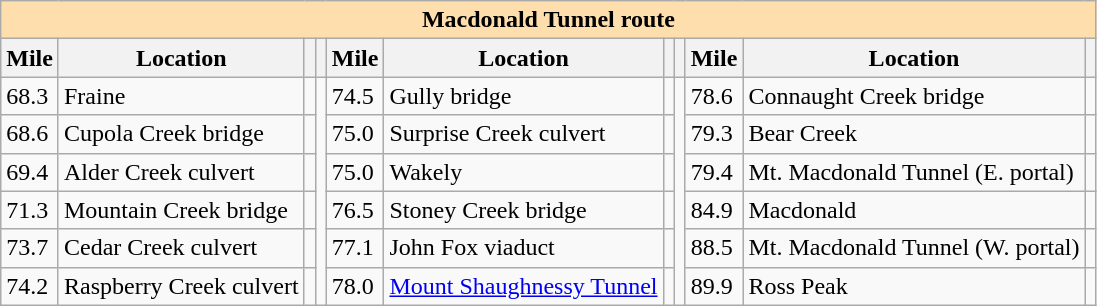<table class="wikitable">
<tr>
<th colspan="11" style="background:#ffdead;">Macdonald Tunnel route</th>
</tr>
<tr>
<th>Mile</th>
<th>Location</th>
<th></th>
<th></th>
<th>Mile</th>
<th>Location</th>
<th></th>
<th></th>
<th>Mile</th>
<th>Location</th>
<th></th>
</tr>
<tr>
<td>68.3</td>
<td>Fraine</td>
<td></td>
<td rowspan=6></td>
<td>74.5</td>
<td>Gully bridge</td>
<td></td>
<td rowspan=6></td>
<td>78.6</td>
<td>Connaught Creek bridge</td>
<td></td>
</tr>
<tr>
<td>68.6</td>
<td>Cupola Creek bridge</td>
<td></td>
<td>75.0</td>
<td>Surprise Creek culvert</td>
<td></td>
<td>79.3</td>
<td>Bear Creek</td>
<td></td>
</tr>
<tr>
<td>69.4</td>
<td>Alder Creek culvert</td>
<td></td>
<td>75.0</td>
<td>Wakely</td>
<td></td>
<td>79.4</td>
<td>Mt. Macdonald Tunnel (E. portal)</td>
<td></td>
</tr>
<tr>
<td>71.3</td>
<td>Mountain Creek bridge</td>
<td></td>
<td>76.5</td>
<td>Stoney Creek bridge</td>
<td></td>
<td>84.9</td>
<td>Macdonald</td>
<td></td>
</tr>
<tr>
<td>73.7</td>
<td>Cedar Creek culvert</td>
<td></td>
<td>77.1</td>
<td>John Fox viaduct</td>
<td></td>
<td>88.5</td>
<td>Mt. Macdonald Tunnel (W. portal)</td>
<td></td>
</tr>
<tr>
<td>74.2</td>
<td>Raspberry Creek culvert</td>
<td></td>
<td>78.0</td>
<td><a href='#'>Mount Shaughnessy Tunnel</a></td>
<td></td>
<td>89.9</td>
<td>Ross Peak</td>
<td></td>
</tr>
</table>
